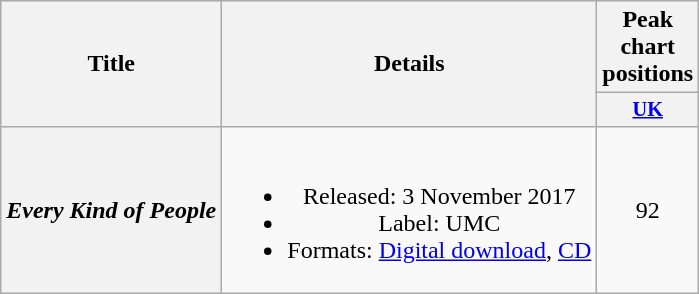<table class="wikitable plainrowheaders" style="text-align:center">
<tr>
<th scope="col" rowspan="2">Title</th>
<th scope="col" rowspan="2">Details</th>
<th scope="col" colspan="1">Peak chart positions</th>
</tr>
<tr>
<th scope="col" style="width:3em;font-size:85%;"><a href='#'>UK</a><br></th>
</tr>
<tr>
<th scope="row"><em>Every Kind of People</em></th>
<td><br><ul><li>Released: 3 November 2017</li><li>Label: UMC</li><li>Formats: <a href='#'>Digital download</a>, <a href='#'>CD</a></li></ul></td>
<td>92</td>
</tr>
</table>
